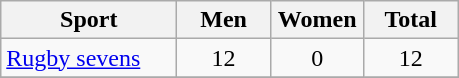<table class="wikitable sortable" style="text-align:center;">
<tr>
<th width=110>Sport</th>
<th width=55>Men</th>
<th width=55>Women</th>
<th width=55>Total</th>
</tr>
<tr>
<td align=left><a href='#'>Rugby sevens</a></td>
<td>12</td>
<td>0</td>
<td>12</td>
</tr>
<tr>
</tr>
</table>
